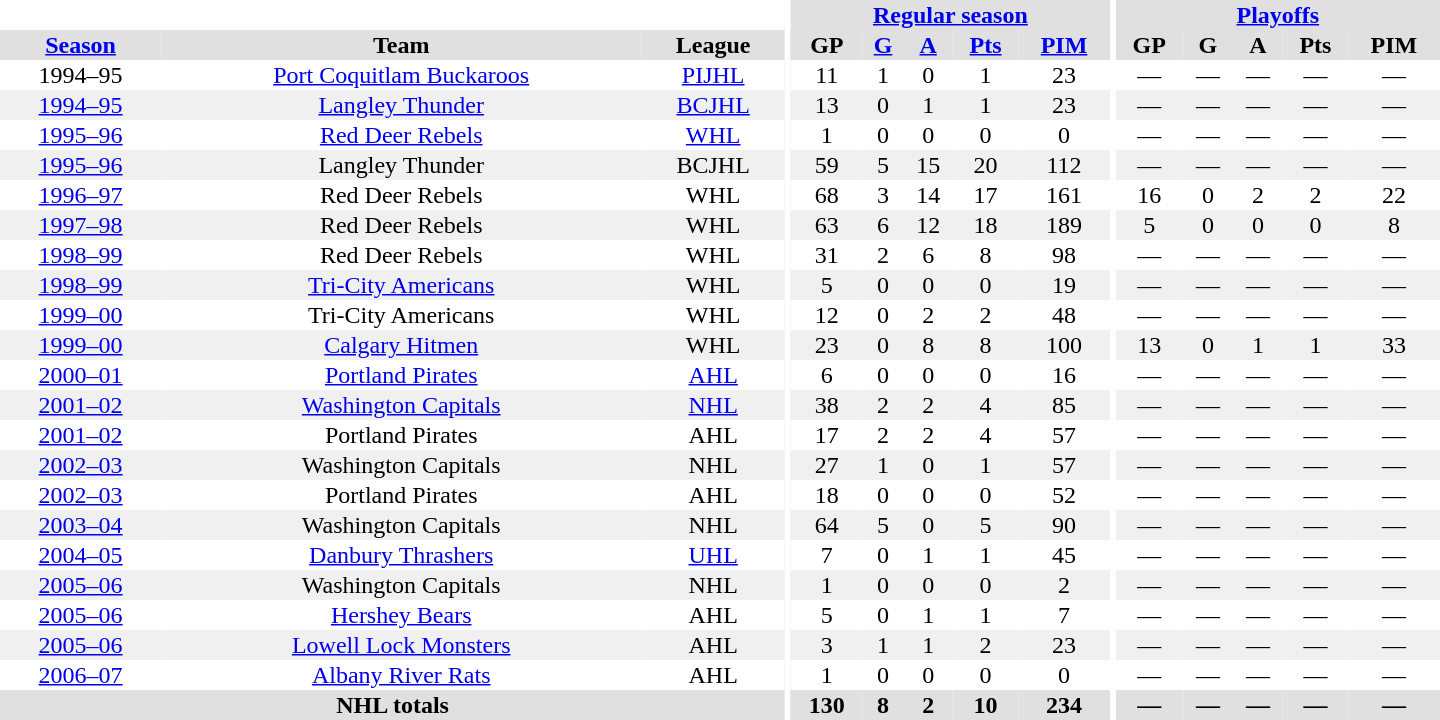<table border="0" cellpadding="1" cellspacing="0" style="text-align:center; width:60em">
<tr bgcolor="#e0e0e0">
<th colspan="3" bgcolor="#ffffff"></th>
<th rowspan="100" bgcolor="#ffffff"></th>
<th colspan="5"><a href='#'>Regular season</a></th>
<th rowspan="100" bgcolor="#ffffff"></th>
<th colspan="5"><a href='#'>Playoffs</a></th>
</tr>
<tr bgcolor="#e0e0e0">
<th><a href='#'>Season</a></th>
<th>Team</th>
<th>League</th>
<th>GP</th>
<th><a href='#'>G</a></th>
<th><a href='#'>A</a></th>
<th><a href='#'>Pts</a></th>
<th><a href='#'>PIM</a></th>
<th>GP</th>
<th>G</th>
<th>A</th>
<th>Pts</th>
<th>PIM</th>
</tr>
<tr>
<td>1994–95</td>
<td><a href='#'>Port Coquitlam Buckaroos</a></td>
<td><a href='#'>PIJHL</a></td>
<td>11</td>
<td>1</td>
<td>0</td>
<td>1</td>
<td>23</td>
<td>—</td>
<td>—</td>
<td>—</td>
<td>—</td>
<td>—</td>
</tr>
<tr bgcolor="#f0f0f0">
<td><a href='#'>1994–95</a></td>
<td><a href='#'>Langley Thunder</a></td>
<td><a href='#'>BCJHL</a></td>
<td>13</td>
<td>0</td>
<td>1</td>
<td>1</td>
<td>23</td>
<td>—</td>
<td>—</td>
<td>—</td>
<td>—</td>
<td>—</td>
</tr>
<tr>
<td><a href='#'>1995–96</a></td>
<td><a href='#'>Red Deer Rebels</a></td>
<td><a href='#'>WHL</a></td>
<td>1</td>
<td>0</td>
<td>0</td>
<td>0</td>
<td>0</td>
<td>—</td>
<td>—</td>
<td>—</td>
<td>—</td>
<td>—</td>
</tr>
<tr bgcolor="#f0f0f0">
<td><a href='#'>1995–96</a></td>
<td>Langley Thunder</td>
<td>BCJHL</td>
<td>59</td>
<td>5</td>
<td>15</td>
<td>20</td>
<td>112</td>
<td>—</td>
<td>—</td>
<td>—</td>
<td>—</td>
<td>—</td>
</tr>
<tr>
<td><a href='#'>1996–97</a></td>
<td>Red Deer Rebels</td>
<td>WHL</td>
<td>68</td>
<td>3</td>
<td>14</td>
<td>17</td>
<td>161</td>
<td>16</td>
<td>0</td>
<td>2</td>
<td>2</td>
<td>22</td>
</tr>
<tr bgcolor="#f0f0f0">
<td><a href='#'>1997–98</a></td>
<td>Red Deer Rebels</td>
<td>WHL</td>
<td>63</td>
<td>6</td>
<td>12</td>
<td>18</td>
<td>189</td>
<td>5</td>
<td>0</td>
<td>0</td>
<td>0</td>
<td>8</td>
</tr>
<tr>
<td><a href='#'>1998–99</a></td>
<td>Red Deer Rebels</td>
<td>WHL</td>
<td>31</td>
<td>2</td>
<td>6</td>
<td>8</td>
<td>98</td>
<td>—</td>
<td>—</td>
<td>—</td>
<td>—</td>
<td>—</td>
</tr>
<tr bgcolor="#f0f0f0">
<td><a href='#'>1998–99</a></td>
<td><a href='#'>Tri-City Americans</a></td>
<td>WHL</td>
<td>5</td>
<td>0</td>
<td>0</td>
<td>0</td>
<td>19</td>
<td>—</td>
<td>—</td>
<td>—</td>
<td>—</td>
<td>—</td>
</tr>
<tr>
<td><a href='#'>1999–00</a></td>
<td>Tri-City Americans</td>
<td>WHL</td>
<td>12</td>
<td>0</td>
<td>2</td>
<td>2</td>
<td>48</td>
<td>—</td>
<td>—</td>
<td>—</td>
<td>—</td>
<td>—</td>
</tr>
<tr bgcolor="#f0f0f0">
<td><a href='#'>1999–00</a></td>
<td><a href='#'>Calgary Hitmen</a></td>
<td>WHL</td>
<td>23</td>
<td>0</td>
<td>8</td>
<td>8</td>
<td>100</td>
<td>13</td>
<td>0</td>
<td>1</td>
<td>1</td>
<td>33</td>
</tr>
<tr>
<td><a href='#'>2000–01</a></td>
<td><a href='#'>Portland Pirates</a></td>
<td><a href='#'>AHL</a></td>
<td>6</td>
<td>0</td>
<td>0</td>
<td>0</td>
<td>16</td>
<td>—</td>
<td>—</td>
<td>—</td>
<td>—</td>
<td>—</td>
</tr>
<tr bgcolor="#f0f0f0">
<td><a href='#'>2001–02</a></td>
<td><a href='#'>Washington Capitals</a></td>
<td><a href='#'>NHL</a></td>
<td>38</td>
<td>2</td>
<td>2</td>
<td>4</td>
<td>85</td>
<td>—</td>
<td>—</td>
<td>—</td>
<td>—</td>
<td>—</td>
</tr>
<tr>
<td><a href='#'>2001–02</a></td>
<td>Portland Pirates</td>
<td>AHL</td>
<td>17</td>
<td>2</td>
<td>2</td>
<td>4</td>
<td>57</td>
<td>—</td>
<td>—</td>
<td>—</td>
<td>—</td>
<td>—</td>
</tr>
<tr bgcolor="#f0f0f0">
<td><a href='#'>2002–03</a></td>
<td>Washington Capitals</td>
<td>NHL</td>
<td>27</td>
<td>1</td>
<td>0</td>
<td>1</td>
<td>57</td>
<td>—</td>
<td>—</td>
<td>—</td>
<td>—</td>
<td>—</td>
</tr>
<tr>
<td><a href='#'>2002–03</a></td>
<td>Portland Pirates</td>
<td>AHL</td>
<td>18</td>
<td>0</td>
<td>0</td>
<td>0</td>
<td>52</td>
<td>—</td>
<td>—</td>
<td>—</td>
<td>—</td>
<td>—</td>
</tr>
<tr bgcolor="#f0f0f0">
<td><a href='#'>2003–04</a></td>
<td>Washington Capitals</td>
<td>NHL</td>
<td>64</td>
<td>5</td>
<td>0</td>
<td>5</td>
<td>90</td>
<td>—</td>
<td>—</td>
<td>—</td>
<td>—</td>
<td>—</td>
</tr>
<tr>
<td><a href='#'>2004–05</a></td>
<td><a href='#'>Danbury Thrashers</a></td>
<td><a href='#'>UHL</a></td>
<td>7</td>
<td>0</td>
<td>1</td>
<td>1</td>
<td>45</td>
<td>—</td>
<td>—</td>
<td>—</td>
<td>—</td>
<td>—</td>
</tr>
<tr bgcolor="#f0f0f0">
<td><a href='#'>2005–06</a></td>
<td>Washington Capitals</td>
<td>NHL</td>
<td>1</td>
<td>0</td>
<td>0</td>
<td>0</td>
<td>2</td>
<td>—</td>
<td>—</td>
<td>—</td>
<td>—</td>
<td>—</td>
</tr>
<tr>
<td><a href='#'>2005–06</a></td>
<td><a href='#'>Hershey Bears</a></td>
<td>AHL</td>
<td>5</td>
<td>0</td>
<td>1</td>
<td>1</td>
<td>7</td>
<td>—</td>
<td>—</td>
<td>—</td>
<td>—</td>
<td>—</td>
</tr>
<tr bgcolor="#f0f0f0">
<td><a href='#'>2005–06</a></td>
<td><a href='#'>Lowell Lock Monsters</a></td>
<td>AHL</td>
<td>3</td>
<td>1</td>
<td>1</td>
<td>2</td>
<td>23</td>
<td>—</td>
<td>—</td>
<td>—</td>
<td>—</td>
<td>—</td>
</tr>
<tr>
<td><a href='#'>2006–07</a></td>
<td><a href='#'>Albany River Rats</a></td>
<td>AHL</td>
<td>1</td>
<td>0</td>
<td>0</td>
<td>0</td>
<td>0</td>
<td>—</td>
<td>—</td>
<td>—</td>
<td>—</td>
<td>—</td>
</tr>
<tr bgcolor="#e0e0e0">
<th colspan="3">NHL totals</th>
<th>130</th>
<th>8</th>
<th>2</th>
<th>10</th>
<th>234</th>
<th>—</th>
<th>—</th>
<th>—</th>
<th>—</th>
<th>—</th>
</tr>
</table>
